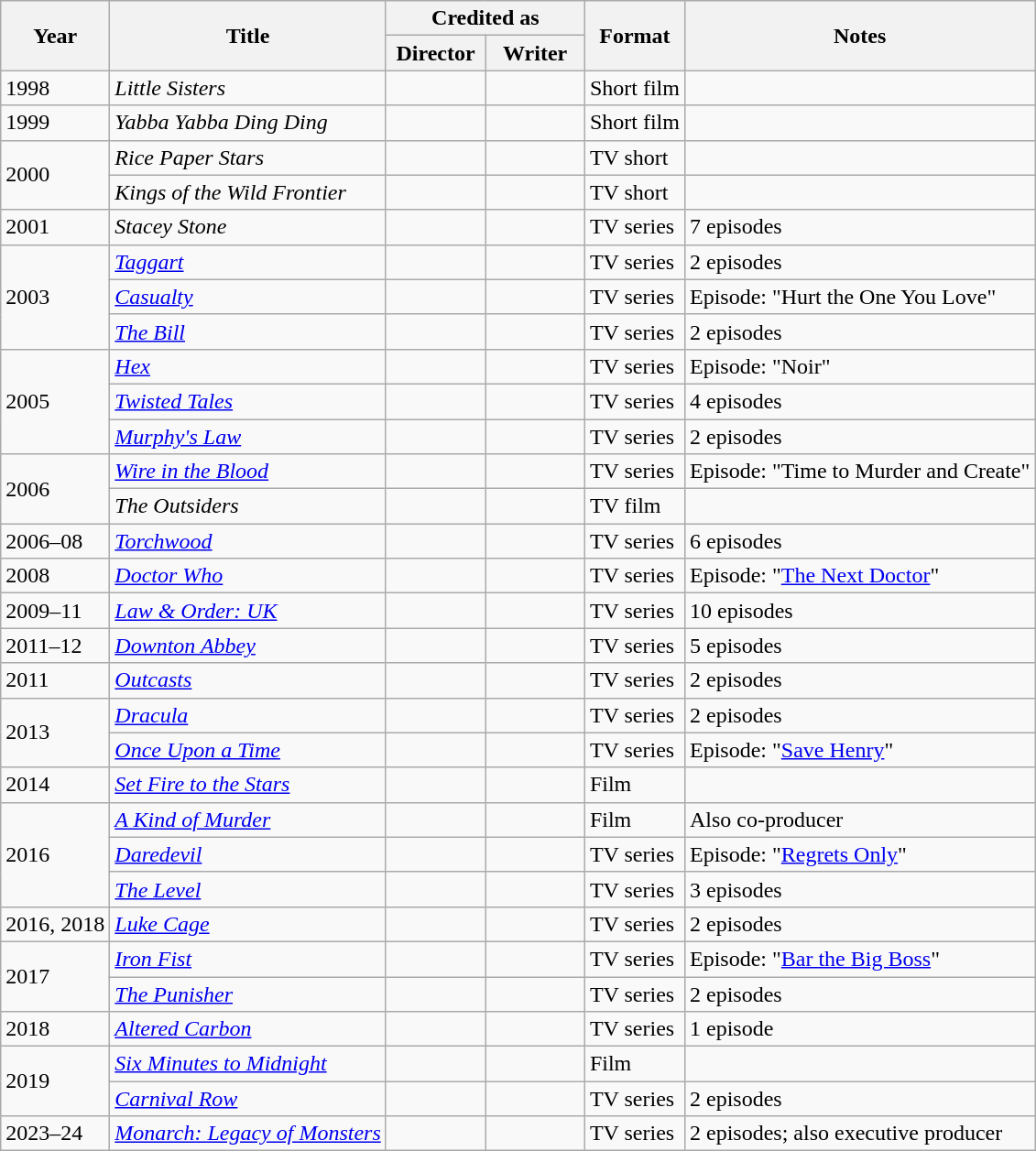<table class="wikitable" style="text-align:left; margin-center:auto; margin-center:auto">
<tr>
<th rowspan="2">Year</th>
<th rowspan="2">Title</th>
<th colspan="2">Credited as</th>
<th rowspan="2">Format</th>
<th rowspan="2">Notes</th>
</tr>
<tr>
<th width="65">Director</th>
<th width="65">Writer</th>
</tr>
<tr>
<td>1998</td>
<td><em>Little Sisters</em></td>
<td></td>
<td></td>
<td>Short film</td>
<td></td>
</tr>
<tr>
<td>1999</td>
<td><em>Yabba Yabba Ding Ding</em></td>
<td></td>
<td></td>
<td>Short film</td>
<td></td>
</tr>
<tr>
<td rowspan="2">2000</td>
<td><em>Rice Paper Stars</em></td>
<td></td>
<td></td>
<td>TV short</td>
<td></td>
</tr>
<tr>
<td><em>Kings of the Wild Frontier</em></td>
<td></td>
<td></td>
<td>TV short</td>
<td></td>
</tr>
<tr>
<td>2001</td>
<td><em>Stacey Stone</em></td>
<td></td>
<td></td>
<td>TV series</td>
<td>7 episodes</td>
</tr>
<tr>
<td rowspan="3">2003</td>
<td><em><a href='#'>Taggart</a></em></td>
<td></td>
<td></td>
<td>TV series</td>
<td>2 episodes</td>
</tr>
<tr>
<td><em><a href='#'>Casualty</a></em></td>
<td></td>
<td></td>
<td>TV series</td>
<td>Episode: "Hurt the One You Love"</td>
</tr>
<tr>
<td><em><a href='#'>The Bill</a></em></td>
<td></td>
<td></td>
<td>TV series</td>
<td>2 episodes</td>
</tr>
<tr>
<td rowspan="3">2005</td>
<td><em><a href='#'>Hex</a></em></td>
<td></td>
<td></td>
<td>TV series</td>
<td>Episode: "Noir"</td>
</tr>
<tr>
<td><em><a href='#'>Twisted Tales</a></em></td>
<td></td>
<td></td>
<td>TV series</td>
<td>4 episodes</td>
</tr>
<tr>
<td><em><a href='#'>Murphy's Law</a></em></td>
<td></td>
<td></td>
<td>TV series</td>
<td>2 episodes</td>
</tr>
<tr>
<td rowspan="2">2006</td>
<td><em><a href='#'>Wire in the Blood</a></em></td>
<td></td>
<td></td>
<td>TV series</td>
<td>Episode: "Time to Murder and Create"</td>
</tr>
<tr>
<td><em>The Outsiders</em></td>
<td></td>
<td></td>
<td>TV film</td>
<td></td>
</tr>
<tr>
<td>2006–08</td>
<td><em><a href='#'>Torchwood</a></em></td>
<td></td>
<td></td>
<td>TV series</td>
<td>6 episodes</td>
</tr>
<tr>
<td>2008</td>
<td><em><a href='#'>Doctor Who</a></em></td>
<td></td>
<td></td>
<td>TV series</td>
<td>Episode: "<a href='#'>The Next Doctor</a>"</td>
</tr>
<tr>
<td>2009–11</td>
<td><em><a href='#'>Law & Order: UK</a></em></td>
<td></td>
<td></td>
<td>TV series</td>
<td>10 episodes</td>
</tr>
<tr>
<td>2011–12</td>
<td><em><a href='#'>Downton Abbey</a></em></td>
<td></td>
<td></td>
<td>TV series</td>
<td>5 episodes</td>
</tr>
<tr>
<td>2011</td>
<td><em><a href='#'>Outcasts</a></em></td>
<td></td>
<td></td>
<td>TV series</td>
<td>2 episodes</td>
</tr>
<tr>
<td rowspan="2">2013</td>
<td><em><a href='#'>Dracula</a></em></td>
<td></td>
<td></td>
<td>TV series</td>
<td>2 episodes</td>
</tr>
<tr>
<td><em><a href='#'>Once Upon a Time</a></em></td>
<td></td>
<td></td>
<td>TV series</td>
<td>Episode: "<a href='#'>Save Henry</a>"</td>
</tr>
<tr>
<td>2014</td>
<td><em><a href='#'>Set Fire to the Stars</a></em></td>
<td></td>
<td></td>
<td>Film</td>
<td></td>
</tr>
<tr>
<td rowspan="3">2016</td>
<td><em><a href='#'>A Kind of Murder</a></em></td>
<td></td>
<td></td>
<td>Film</td>
<td>Also co-producer</td>
</tr>
<tr>
<td><em><a href='#'>Daredevil</a></em></td>
<td></td>
<td></td>
<td>TV series</td>
<td>Episode: "<a href='#'>Regrets Only</a>"</td>
</tr>
<tr>
<td><em><a href='#'>The Level</a></em></td>
<td></td>
<td></td>
<td>TV series</td>
<td>3 episodes</td>
</tr>
<tr>
<td>2016, 2018</td>
<td><em><a href='#'>Luke Cage</a></em></td>
<td></td>
<td></td>
<td>TV series</td>
<td>2 episodes</td>
</tr>
<tr>
<td rowspan="2">2017</td>
<td><em><a href='#'>Iron Fist</a></em></td>
<td></td>
<td></td>
<td>TV series</td>
<td>Episode: "<a href='#'>Bar the Big Boss</a>"</td>
</tr>
<tr>
<td><em><a href='#'>The Punisher</a></em></td>
<td></td>
<td></td>
<td>TV series</td>
<td>2 episodes</td>
</tr>
<tr>
<td>2018</td>
<td><em><a href='#'>Altered Carbon</a></em></td>
<td></td>
<td></td>
<td>TV series</td>
<td>1 episode</td>
</tr>
<tr>
<td rowspan=2>2019</td>
<td><em><a href='#'>Six Minutes to Midnight</a></em></td>
<td></td>
<td></td>
<td>Film</td>
<td></td>
</tr>
<tr>
<td><em><a href='#'>Carnival Row</a></em></td>
<td></td>
<td></td>
<td>TV series</td>
<td>2 episodes</td>
</tr>
<tr>
<td>2023–24</td>
<td><em><a href='#'>Monarch: Legacy of Monsters</a></em></td>
<td></td>
<td></td>
<td>TV series</td>
<td>2 episodes; also executive producer</td>
</tr>
</table>
